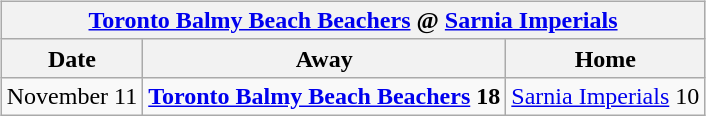<table cellspacing="10">
<tr>
<td valign="top"><br><table class="wikitable">
<tr>
<th colspan="4"><a href='#'>Toronto Balmy Beach Beachers</a> @ <a href='#'>Sarnia Imperials</a></th>
</tr>
<tr>
<th>Date</th>
<th>Away</th>
<th>Home</th>
</tr>
<tr>
<td>November 11</td>
<td><strong><a href='#'>Toronto Balmy Beach Beachers</a> 18</strong></td>
<td><a href='#'>Sarnia Imperials</a> 10</td>
</tr>
</table>
</td>
</tr>
</table>
